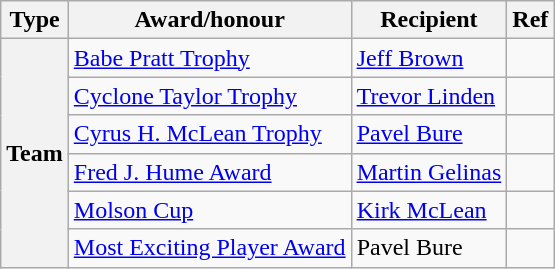<table class="wikitable">
<tr>
<th scope="col">Type</th>
<th scope="col">Award/honour</th>
<th scope="col">Recipient</th>
<th scope="col">Ref</th>
</tr>
<tr>
<th scope="row" rowspan="6">Team</th>
<td><a href='#'>Babe Pratt Trophy</a></td>
<td><a href='#'>Jeff Brown</a></td>
<td></td>
</tr>
<tr>
<td><a href='#'>Cyclone Taylor Trophy</a></td>
<td><a href='#'>Trevor Linden</a></td>
<td></td>
</tr>
<tr>
<td><a href='#'>Cyrus H. McLean Trophy</a></td>
<td><a href='#'>Pavel Bure</a></td>
<td></td>
</tr>
<tr>
<td><a href='#'>Fred J. Hume Award</a></td>
<td><a href='#'>Martin Gelinas</a></td>
<td></td>
</tr>
<tr>
<td><a href='#'>Molson Cup</a></td>
<td><a href='#'>Kirk McLean</a></td>
<td></td>
</tr>
<tr>
<td><a href='#'>Most Exciting Player Award</a></td>
<td>Pavel Bure</td>
<td></td>
</tr>
</table>
